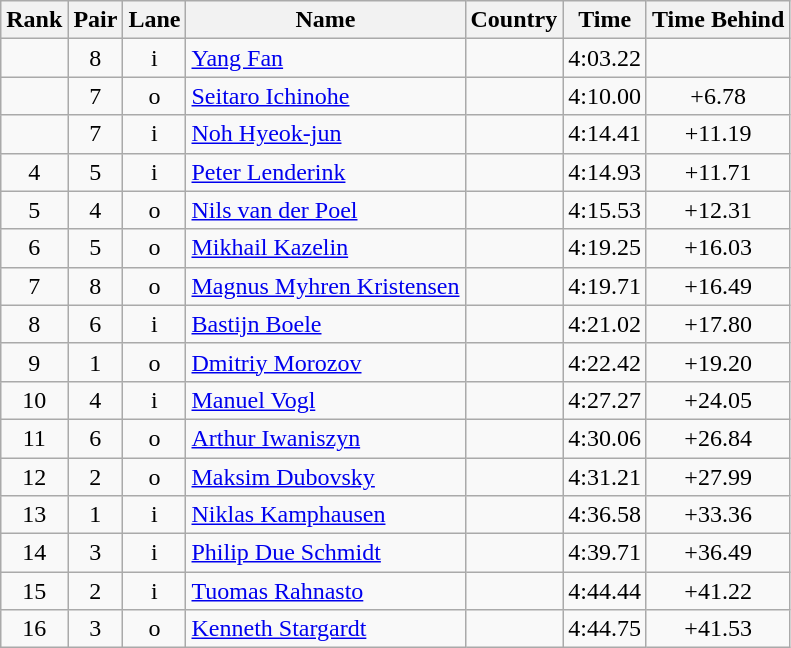<table class="wikitable sortable" style="text-align:center">
<tr>
<th>Rank</th>
<th>Pair</th>
<th>Lane</th>
<th>Name</th>
<th>Country</th>
<th>Time</th>
<th>Time Behind</th>
</tr>
<tr>
<td></td>
<td>8</td>
<td>i</td>
<td align=left><a href='#'>Yang Fan</a></td>
<td align=left></td>
<td>4:03.22</td>
<td></td>
</tr>
<tr>
<td></td>
<td>7</td>
<td>o</td>
<td align=left><a href='#'>Seitaro Ichinohe</a></td>
<td align=left></td>
<td>4:10.00</td>
<td>+6.78</td>
</tr>
<tr>
<td></td>
<td>7</td>
<td>i</td>
<td align=left><a href='#'>Noh Hyeok-jun</a></td>
<td align=left></td>
<td>4:14.41</td>
<td>+11.19</td>
</tr>
<tr>
<td>4</td>
<td>5</td>
<td>i</td>
<td align=left><a href='#'>Peter Lenderink</a></td>
<td align=left></td>
<td>4:14.93</td>
<td>+11.71</td>
</tr>
<tr>
<td>5</td>
<td>4</td>
<td>o</td>
<td align=left><a href='#'>Nils van der Poel</a></td>
<td align=left></td>
<td>4:15.53</td>
<td>+12.31</td>
</tr>
<tr>
<td>6</td>
<td>5</td>
<td>o</td>
<td align=left><a href='#'>Mikhail Kazelin</a></td>
<td align=left></td>
<td>4:19.25</td>
<td>+16.03</td>
</tr>
<tr>
<td>7</td>
<td>8</td>
<td>o</td>
<td align=left><a href='#'>Magnus Myhren Kristensen</a></td>
<td align=left></td>
<td>4:19.71</td>
<td>+16.49</td>
</tr>
<tr>
<td>8</td>
<td>6</td>
<td>i</td>
<td align=left><a href='#'>Bastijn Boele</a></td>
<td align=left></td>
<td>4:21.02</td>
<td>+17.80</td>
</tr>
<tr>
<td>9</td>
<td>1</td>
<td>o</td>
<td align=left><a href='#'>Dmitriy Morozov</a></td>
<td align=left></td>
<td>4:22.42</td>
<td>+19.20</td>
</tr>
<tr>
<td>10</td>
<td>4</td>
<td>i</td>
<td align=left><a href='#'>Manuel Vogl</a></td>
<td align=left></td>
<td>4:27.27</td>
<td>+24.05</td>
</tr>
<tr>
<td>11</td>
<td>6</td>
<td>o</td>
<td align=left><a href='#'>Arthur Iwaniszyn</a></td>
<td align=left></td>
<td>4:30.06</td>
<td>+26.84</td>
</tr>
<tr>
<td>12</td>
<td>2</td>
<td>o</td>
<td align=left><a href='#'>Maksim Dubovsky</a></td>
<td align=left></td>
<td>4:31.21</td>
<td>+27.99</td>
</tr>
<tr>
<td>13</td>
<td>1</td>
<td>i</td>
<td align=left><a href='#'>Niklas Kamphausen</a></td>
<td align=left></td>
<td>4:36.58</td>
<td>+33.36</td>
</tr>
<tr>
<td>14</td>
<td>3</td>
<td>i</td>
<td align=left><a href='#'>Philip Due Schmidt</a></td>
<td align=left></td>
<td>4:39.71</td>
<td>+36.49</td>
</tr>
<tr>
<td>15</td>
<td>2</td>
<td>i</td>
<td align=left><a href='#'>Tuomas Rahnasto</a></td>
<td align=left></td>
<td>4:44.44</td>
<td>+41.22</td>
</tr>
<tr>
<td>16</td>
<td>3</td>
<td>o</td>
<td align=left><a href='#'>Kenneth Stargardt</a></td>
<td align=left></td>
<td>4:44.75</td>
<td>+41.53</td>
</tr>
</table>
